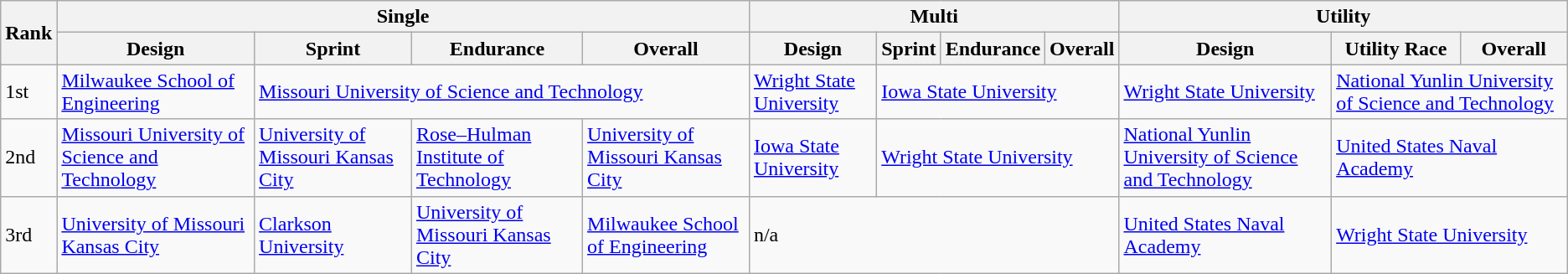<table class="wikitable mw-collapsible">
<tr>
<th rowspan="2">Rank</th>
<th colspan="4">Single</th>
<th colspan="4">Multi</th>
<th colspan="3">Utility</th>
</tr>
<tr>
<th>Design</th>
<th>Sprint</th>
<th>Endurance</th>
<th>Overall</th>
<th>Design</th>
<th>Sprint</th>
<th>Endurance</th>
<th>Overall</th>
<th>Design</th>
<th>Utility Race</th>
<th>Overall</th>
</tr>
<tr>
<td>1st</td>
<td><a href='#'>Milwaukee School of  Engineering</a></td>
<td colspan="3"><a href='#'>Missouri University of Science and Technology</a></td>
<td><a href='#'>Wright State University</a></td>
<td colspan="3"><a href='#'>Iowa State University</a></td>
<td><a href='#'>Wright State University</a></td>
<td colspan="2"><a href='#'>National Yunlin University of Science and  Technology</a></td>
</tr>
<tr>
<td>2nd</td>
<td><a href='#'>Missouri University of Science and Technology</a></td>
<td><a href='#'>University of Missouri Kansas City</a></td>
<td><a href='#'>Rose–Hulman Institute of Technology</a></td>
<td><a href='#'>University of Missouri Kansas City</a></td>
<td><a href='#'>Iowa State University</a></td>
<td colspan="3"><a href='#'>Wright State University</a></td>
<td><a href='#'>National Yunlin University of Science and Technology</a></td>
<td colspan="2"><a href='#'>United States Naval Academy</a></td>
</tr>
<tr>
<td>3rd</td>
<td><a href='#'>University of Missouri Kansas City</a></td>
<td><a href='#'>Clarkson University</a></td>
<td><a href='#'>University of Missouri Kansas City</a></td>
<td><a href='#'>Milwaukee School of  Engineering</a></td>
<td colspan="4">n/a</td>
<td><a href='#'>United States Naval Academy</a></td>
<td colspan="2"><a href='#'>Wright State University</a></td>
</tr>
</table>
